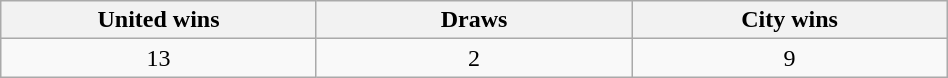<table class="wikitable" style="text-align:center;margin-left:1em;float:right" width=50%>
<tr>
<th width=100>United wins</th>
<th width=100>Draws</th>
<th width=100>City wins</th>
</tr>
<tr>
<td>13</td>
<td>2</td>
<td>9</td>
</tr>
</table>
